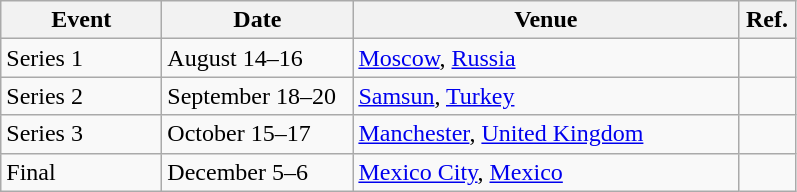<table class=wikitable>
<tr>
<th width=100>Event</th>
<th width=120>Date</th>
<th width=250>Venue</th>
<th width=30>Ref.</th>
</tr>
<tr>
<td>Series 1</td>
<td>August 14–16</td>
<td> <a href='#'>Moscow</a>, <a href='#'>Russia</a></td>
<td></td>
</tr>
<tr>
<td>Series 2</td>
<td>September 18–20</td>
<td> <a href='#'>Samsun</a>, <a href='#'>Turkey</a></td>
<td></td>
</tr>
<tr>
<td>Series 3</td>
<td>October 15–17</td>
<td> <a href='#'>Manchester</a>, <a href='#'>United Kingdom</a></td>
<td></td>
</tr>
<tr>
<td>Final</td>
<td>December 5–6</td>
<td> <a href='#'>Mexico City</a>, <a href='#'>Mexico</a></td>
<td></td>
</tr>
</table>
